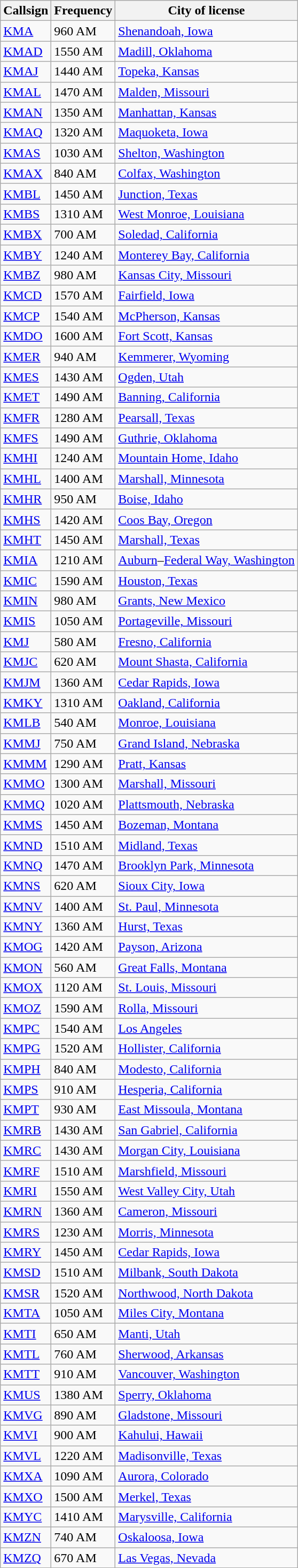<table class="wikitable sortable">
<tr>
<th>Callsign</th>
<th>Frequency</th>
<th>City of license</th>
</tr>
<tr>
<td><a href='#'>KMA</a></td>
<td>960 AM</td>
<td><a href='#'>Shenandoah, Iowa</a></td>
</tr>
<tr>
<td><a href='#'>KMAD</a></td>
<td>1550 AM</td>
<td><a href='#'>Madill, Oklahoma</a></td>
</tr>
<tr>
<td><a href='#'>KMAJ</a></td>
<td>1440 AM</td>
<td><a href='#'>Topeka, Kansas</a></td>
</tr>
<tr>
<td><a href='#'>KMAL</a></td>
<td>1470 AM</td>
<td><a href='#'>Malden, Missouri</a></td>
</tr>
<tr>
<td><a href='#'>KMAN</a></td>
<td>1350 AM</td>
<td><a href='#'>Manhattan, Kansas</a></td>
</tr>
<tr>
<td><a href='#'>KMAQ</a></td>
<td>1320 AM</td>
<td><a href='#'>Maquoketa, Iowa</a></td>
</tr>
<tr>
<td><a href='#'>KMAS</a></td>
<td>1030 AM</td>
<td><a href='#'>Shelton, Washington</a></td>
</tr>
<tr>
<td><a href='#'>KMAX</a></td>
<td>840 AM</td>
<td><a href='#'>Colfax, Washington</a></td>
</tr>
<tr>
<td><a href='#'>KMBL</a></td>
<td>1450 AM</td>
<td><a href='#'>Junction, Texas</a></td>
</tr>
<tr>
<td><a href='#'>KMBS</a></td>
<td>1310 AM</td>
<td><a href='#'>West Monroe, Louisiana</a></td>
</tr>
<tr>
<td><a href='#'>KMBX</a></td>
<td>700 AM</td>
<td><a href='#'>Soledad, California</a></td>
</tr>
<tr>
<td><a href='#'>KMBY</a></td>
<td>1240 AM</td>
<td><a href='#'>Monterey Bay, California</a></td>
</tr>
<tr>
<td><a href='#'>KMBZ</a></td>
<td>980 AM</td>
<td><a href='#'>Kansas City, Missouri</a></td>
</tr>
<tr>
<td><a href='#'>KMCD</a></td>
<td>1570 AM</td>
<td><a href='#'>Fairfield, Iowa</a></td>
</tr>
<tr>
<td><a href='#'>KMCP</a></td>
<td>1540 AM</td>
<td><a href='#'>McPherson, Kansas</a></td>
</tr>
<tr>
<td><a href='#'>KMDO</a></td>
<td>1600 AM</td>
<td><a href='#'>Fort Scott, Kansas</a></td>
</tr>
<tr>
<td><a href='#'>KMER</a></td>
<td>940 AM</td>
<td><a href='#'>Kemmerer, Wyoming</a></td>
</tr>
<tr>
<td><a href='#'>KMES</a></td>
<td>1430 AM</td>
<td><a href='#'>Ogden, Utah</a></td>
</tr>
<tr>
<td><a href='#'>KMET</a></td>
<td>1490 AM</td>
<td><a href='#'>Banning, California</a></td>
</tr>
<tr>
<td><a href='#'>KMFR</a></td>
<td>1280 AM</td>
<td><a href='#'>Pearsall, Texas</a></td>
</tr>
<tr>
<td><a href='#'>KMFS</a></td>
<td>1490 AM</td>
<td><a href='#'>Guthrie, Oklahoma</a></td>
</tr>
<tr>
<td><a href='#'>KMHI</a></td>
<td>1240 AM</td>
<td><a href='#'>Mountain Home, Idaho</a></td>
</tr>
<tr>
<td><a href='#'>KMHL</a></td>
<td>1400 AM</td>
<td><a href='#'>Marshall, Minnesota</a></td>
</tr>
<tr>
<td><a href='#'>KMHR</a></td>
<td>950 AM</td>
<td><a href='#'>Boise, Idaho</a></td>
</tr>
<tr>
<td><a href='#'>KMHS</a></td>
<td>1420 AM</td>
<td><a href='#'>Coos Bay, Oregon</a></td>
</tr>
<tr>
<td><a href='#'>KMHT</a></td>
<td>1450 AM</td>
<td><a href='#'>Marshall, Texas</a></td>
</tr>
<tr>
<td><a href='#'>KMIA</a></td>
<td>1210 AM</td>
<td><a href='#'>Auburn</a>–<a href='#'>Federal Way, Washington</a></td>
</tr>
<tr>
<td><a href='#'>KMIC</a></td>
<td>1590 AM</td>
<td><a href='#'>Houston, Texas</a></td>
</tr>
<tr>
<td><a href='#'>KMIN</a></td>
<td>980 AM</td>
<td><a href='#'>Grants, New Mexico</a></td>
</tr>
<tr>
<td><a href='#'>KMIS</a></td>
<td>1050 AM</td>
<td><a href='#'>Portageville, Missouri</a></td>
</tr>
<tr>
<td><a href='#'>KMJ</a></td>
<td>580 AM</td>
<td><a href='#'>Fresno, California</a></td>
</tr>
<tr>
<td><a href='#'>KMJC</a></td>
<td>620 AM</td>
<td><a href='#'>Mount Shasta, California</a></td>
</tr>
<tr>
<td><a href='#'>KMJM</a></td>
<td>1360 AM</td>
<td><a href='#'>Cedar Rapids, Iowa</a></td>
</tr>
<tr>
<td><a href='#'>KMKY</a></td>
<td>1310 AM</td>
<td><a href='#'>Oakland, California</a></td>
</tr>
<tr>
<td><a href='#'>KMLB</a></td>
<td>540 AM</td>
<td><a href='#'>Monroe, Louisiana</a></td>
</tr>
<tr>
<td><a href='#'>KMMJ</a></td>
<td>750 AM</td>
<td><a href='#'>Grand Island, Nebraska</a></td>
</tr>
<tr>
<td><a href='#'>KMMM</a></td>
<td>1290 AM</td>
<td><a href='#'>Pratt, Kansas</a></td>
</tr>
<tr>
<td><a href='#'>KMMO</a></td>
<td>1300 AM</td>
<td><a href='#'>Marshall, Missouri</a></td>
</tr>
<tr>
<td><a href='#'>KMMQ</a></td>
<td>1020 AM</td>
<td><a href='#'>Plattsmouth, Nebraska</a></td>
</tr>
<tr>
<td><a href='#'>KMMS</a></td>
<td>1450 AM</td>
<td><a href='#'>Bozeman, Montana</a></td>
</tr>
<tr>
<td><a href='#'>KMND</a></td>
<td>1510 AM</td>
<td><a href='#'>Midland, Texas</a></td>
</tr>
<tr>
<td><a href='#'>KMNQ</a></td>
<td>1470 AM</td>
<td><a href='#'>Brooklyn Park, Minnesota</a></td>
</tr>
<tr>
<td><a href='#'>KMNS</a></td>
<td>620 AM</td>
<td><a href='#'>Sioux City, Iowa</a></td>
</tr>
<tr>
<td><a href='#'>KMNV</a></td>
<td>1400 AM</td>
<td><a href='#'>St. Paul, Minnesota</a></td>
</tr>
<tr>
<td><a href='#'>KMNY</a></td>
<td>1360 AM</td>
<td><a href='#'>Hurst, Texas</a></td>
</tr>
<tr>
<td><a href='#'>KMOG</a></td>
<td>1420 AM</td>
<td><a href='#'>Payson, Arizona</a></td>
</tr>
<tr>
<td><a href='#'>KMON</a></td>
<td>560 AM</td>
<td><a href='#'>Great Falls, Montana</a></td>
</tr>
<tr>
<td><a href='#'>KMOX</a></td>
<td>1120 AM</td>
<td><a href='#'>St. Louis, Missouri</a></td>
</tr>
<tr>
<td><a href='#'>KMOZ</a></td>
<td>1590 AM</td>
<td><a href='#'>Rolla, Missouri</a></td>
</tr>
<tr>
<td><a href='#'>KMPC</a></td>
<td>1540 AM</td>
<td><a href='#'>Los Angeles</a></td>
</tr>
<tr>
<td><a href='#'>KMPG</a></td>
<td>1520 AM</td>
<td><a href='#'>Hollister, California</a></td>
</tr>
<tr>
<td><a href='#'>KMPH</a></td>
<td>840 AM</td>
<td><a href='#'>Modesto, California</a></td>
</tr>
<tr>
<td><a href='#'>KMPS</a></td>
<td>910 AM</td>
<td><a href='#'>Hesperia, California</a></td>
</tr>
<tr>
<td><a href='#'>KMPT</a></td>
<td>930 AM</td>
<td><a href='#'>East Missoula, Montana</a></td>
</tr>
<tr>
<td><a href='#'>KMRB</a></td>
<td>1430 AM</td>
<td><a href='#'>San Gabriel, California</a></td>
</tr>
<tr>
<td><a href='#'>KMRC</a></td>
<td>1430 AM</td>
<td><a href='#'>Morgan City, Louisiana</a></td>
</tr>
<tr>
<td><a href='#'>KMRF</a></td>
<td>1510 AM</td>
<td><a href='#'>Marshfield, Missouri</a></td>
</tr>
<tr>
<td><a href='#'>KMRI</a></td>
<td>1550 AM</td>
<td><a href='#'>West Valley City, Utah</a></td>
</tr>
<tr>
<td><a href='#'>KMRN</a></td>
<td>1360 AM</td>
<td><a href='#'>Cameron, Missouri</a></td>
</tr>
<tr>
<td><a href='#'>KMRS</a></td>
<td>1230 AM</td>
<td><a href='#'>Morris, Minnesota</a></td>
</tr>
<tr>
<td><a href='#'>KMRY</a></td>
<td>1450 AM</td>
<td><a href='#'>Cedar Rapids, Iowa</a></td>
</tr>
<tr>
<td><a href='#'>KMSD</a></td>
<td>1510 AM</td>
<td><a href='#'>Milbank, South Dakota</a></td>
</tr>
<tr>
<td><a href='#'>KMSR</a></td>
<td>1520 AM</td>
<td><a href='#'>Northwood, North Dakota</a></td>
</tr>
<tr>
<td><a href='#'>KMTA</a></td>
<td>1050 AM</td>
<td><a href='#'>Miles City, Montana</a></td>
</tr>
<tr>
<td><a href='#'>KMTI</a></td>
<td>650 AM</td>
<td><a href='#'>Manti, Utah</a></td>
</tr>
<tr>
<td><a href='#'>KMTL</a></td>
<td>760 AM</td>
<td><a href='#'>Sherwood, Arkansas</a></td>
</tr>
<tr>
<td><a href='#'>KMTT</a></td>
<td>910 AM</td>
<td><a href='#'>Vancouver, Washington</a></td>
</tr>
<tr>
<td><a href='#'>KMUS</a></td>
<td>1380 AM</td>
<td><a href='#'>Sperry, Oklahoma</a></td>
</tr>
<tr>
<td><a href='#'>KMVG</a></td>
<td>890 AM</td>
<td><a href='#'>Gladstone, Missouri</a></td>
</tr>
<tr>
<td><a href='#'>KMVI</a></td>
<td>900 AM</td>
<td><a href='#'>Kahului, Hawaii</a></td>
</tr>
<tr>
<td><a href='#'>KMVL</a></td>
<td>1220 AM</td>
<td><a href='#'>Madisonville, Texas</a></td>
</tr>
<tr>
<td><a href='#'>KMXA</a></td>
<td>1090 AM</td>
<td><a href='#'>Aurora, Colorado</a></td>
</tr>
<tr>
<td><a href='#'>KMXO</a></td>
<td>1500 AM</td>
<td><a href='#'>Merkel, Texas</a></td>
</tr>
<tr>
<td><a href='#'>KMYC</a></td>
<td>1410 AM</td>
<td><a href='#'>Marysville, California</a></td>
</tr>
<tr>
<td><a href='#'>KMZN</a></td>
<td>740 AM</td>
<td><a href='#'>Oskaloosa, Iowa</a></td>
</tr>
<tr>
<td><a href='#'>KMZQ</a></td>
<td>670 AM</td>
<td><a href='#'>Las Vegas, Nevada</a></td>
</tr>
</table>
